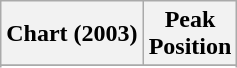<table class="wikitable sortable plainrowheaders" style="text-align:center;">
<tr>
<th>Chart (2003)</th>
<th>Peak<br>Position</th>
</tr>
<tr>
</tr>
<tr>
</tr>
<tr>
</tr>
</table>
